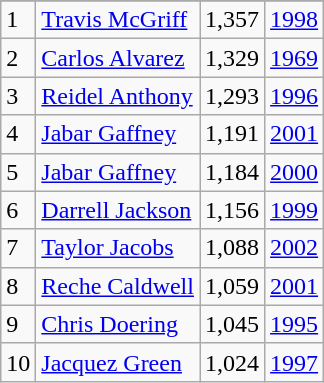<table class="wikitable">
<tr>
</tr>
<tr>
<td>1</td>
<td><a href='#'>Travis McGriff</a></td>
<td>1,357</td>
<td><a href='#'>1998</a></td>
</tr>
<tr>
<td>2</td>
<td><a href='#'>Carlos Alvarez</a></td>
<td>1,329</td>
<td><a href='#'>1969</a></td>
</tr>
<tr>
<td>3</td>
<td><a href='#'>Reidel Anthony</a></td>
<td>1,293</td>
<td><a href='#'>1996</a></td>
</tr>
<tr>
<td>4</td>
<td><a href='#'>Jabar Gaffney</a></td>
<td>1,191</td>
<td><a href='#'>2001</a></td>
</tr>
<tr>
<td>5</td>
<td><a href='#'>Jabar Gaffney</a></td>
<td>1,184</td>
<td><a href='#'>2000</a></td>
</tr>
<tr>
<td>6</td>
<td><a href='#'>Darrell Jackson</a></td>
<td>1,156</td>
<td><a href='#'>1999</a></td>
</tr>
<tr>
<td>7</td>
<td><a href='#'>Taylor Jacobs</a></td>
<td>1,088</td>
<td><a href='#'>2002</a></td>
</tr>
<tr>
<td>8</td>
<td><a href='#'>Reche Caldwell</a></td>
<td>1,059</td>
<td><a href='#'>2001</a></td>
</tr>
<tr>
<td>9</td>
<td><a href='#'>Chris Doering</a></td>
<td>1,045</td>
<td><a href='#'>1995</a></td>
</tr>
<tr>
<td>10</td>
<td><a href='#'>Jacquez Green</a></td>
<td>1,024</td>
<td><a href='#'>1997</a></td>
</tr>
</table>
